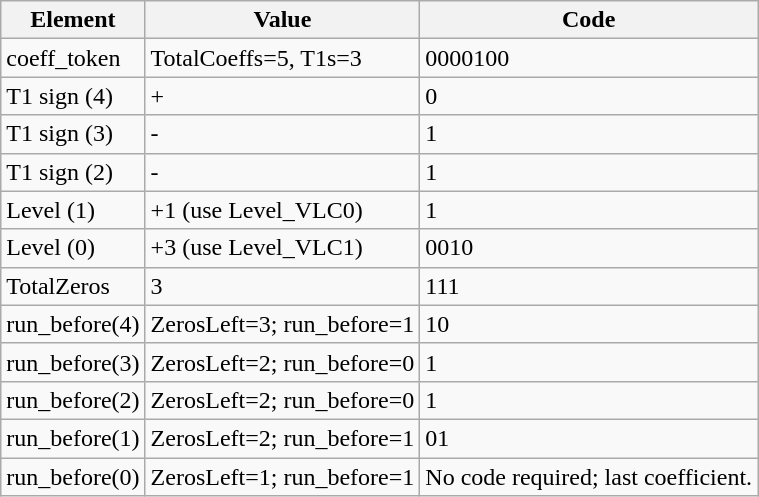<table class="wikitable floatright">
<tr>
<th>Element</th>
<th>Value</th>
<th>Code</th>
</tr>
<tr>
<td>coeff_token</td>
<td>TotalCoeffs=5, T1s=3</td>
<td>0000100</td>
</tr>
<tr>
<td>T1 sign (4)</td>
<td>+</td>
<td>0</td>
</tr>
<tr>
<td>T1 sign (3)</td>
<td>-</td>
<td>1</td>
</tr>
<tr>
<td>T1 sign (2)</td>
<td>-</td>
<td>1</td>
</tr>
<tr>
<td>Level (1)</td>
<td>+1 (use Level_VLC0)</td>
<td>1</td>
</tr>
<tr>
<td>Level (0)</td>
<td>+3 (use Level_VLC1)</td>
<td>0010</td>
</tr>
<tr>
<td>TotalZeros</td>
<td>3</td>
<td>111</td>
</tr>
<tr>
<td>run_before(4)</td>
<td>ZerosLeft=3; run_before=1</td>
<td>10</td>
</tr>
<tr>
<td>run_before(3)</td>
<td>ZerosLeft=2; run_before=0</td>
<td>1</td>
</tr>
<tr>
<td>run_before(2)</td>
<td>ZerosLeft=2; run_before=0</td>
<td>1</td>
</tr>
<tr>
<td>run_before(1)</td>
<td>ZerosLeft=2; run_before=1</td>
<td>01</td>
</tr>
<tr>
<td>run_before(0)</td>
<td>ZerosLeft=1; run_before=1</td>
<td>No code required; last coefficient.</td>
</tr>
</table>
